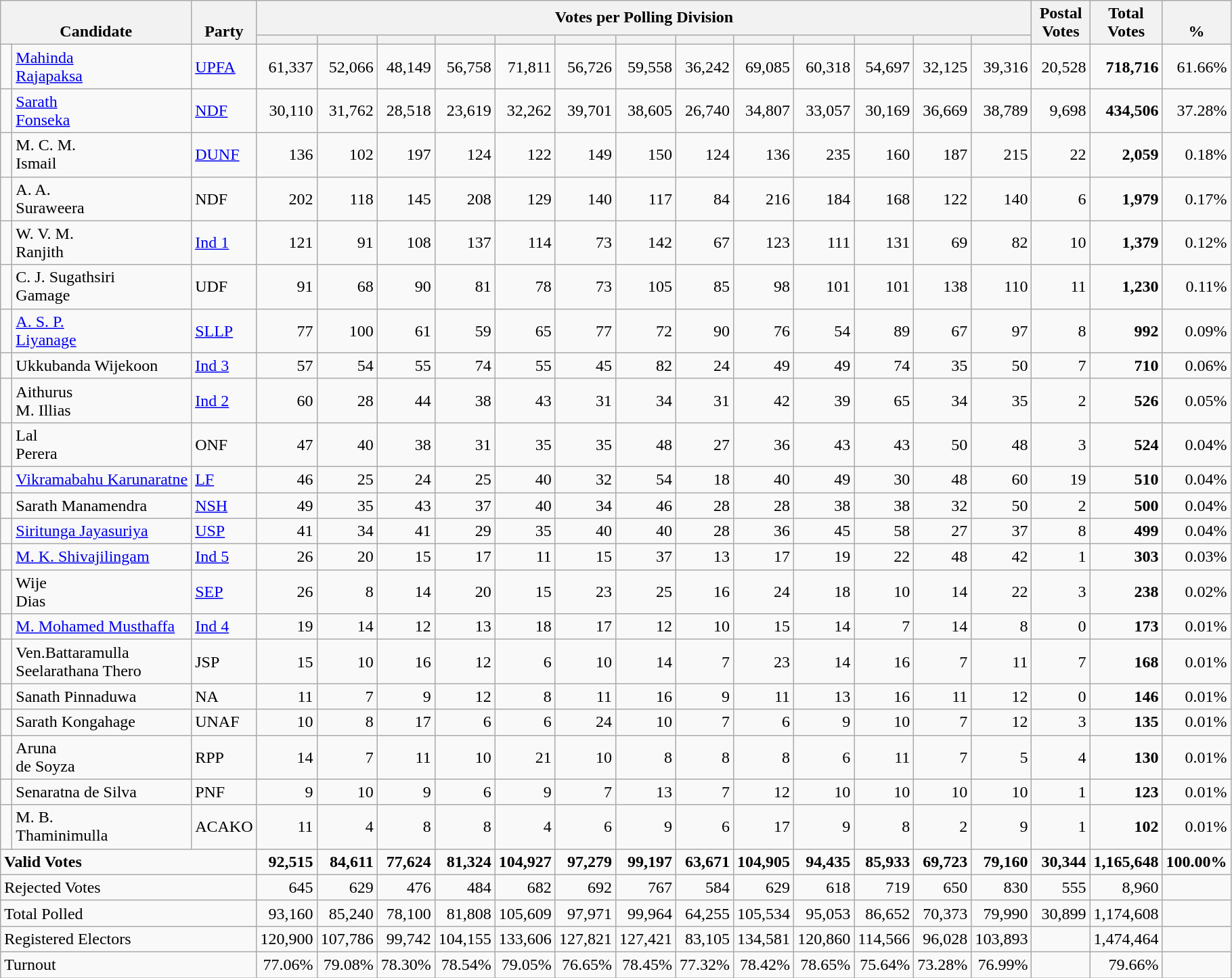<table class="wikitable" border="1" style="text-align:right;">
<tr>
<th align=left valign=bottom rowspan=2 colspan="2">Candidate</th>
<th align=left valign=bottom rowspan=2 width="40">Party</th>
<th colspan=13>Votes per Polling Division</th>
<th align=center valign=bottom rowspan=2 width="50">Postal<br>Votes</th>
<th align=center valign=bottom rowspan=2 width="50">Total Votes</th>
<th align=center valign=bottom rowspan=2 width="50">%</th>
</tr>
<tr>
<th></th>
<th></th>
<th></th>
<th></th>
<th></th>
<th></th>
<th></th>
<th></th>
<th></th>
<th></th>
<th></th>
<th></th>
<th></th>
</tr>
<tr>
<td bgcolor=> </td>
<td align=left><a href='#'>Mahinda<br>Rajapaksa</a></td>
<td align=left><a href='#'>UPFA</a></td>
<td>61,337</td>
<td>52,066</td>
<td>48,149</td>
<td>56,758</td>
<td>71,811</td>
<td>56,726</td>
<td>59,558</td>
<td>36,242</td>
<td>69,085</td>
<td>60,318</td>
<td>54,697</td>
<td>32,125</td>
<td>39,316</td>
<td>20,528</td>
<td><strong>718,716</strong></td>
<td>61.66%</td>
</tr>
<tr>
<td bgcolor=> </td>
<td align=left><a href='#'>Sarath<br>Fonseka</a></td>
<td align=left><a href='#'>NDF</a></td>
<td>30,110</td>
<td>31,762</td>
<td>28,518</td>
<td>23,619</td>
<td>32,262</td>
<td>39,701</td>
<td>38,605</td>
<td>26,740</td>
<td>34,807</td>
<td>33,057</td>
<td>30,169</td>
<td>36,669</td>
<td>38,789</td>
<td>9,698</td>
<td><strong>434,506</strong></td>
<td>37.28%</td>
</tr>
<tr>
<td bgcolor=> </td>
<td align=left>M. C. M.<br>Ismail</td>
<td align=left><a href='#'>DUNF</a></td>
<td>136</td>
<td>102</td>
<td>197</td>
<td>124</td>
<td>122</td>
<td>149</td>
<td>150</td>
<td>124</td>
<td>136</td>
<td>235</td>
<td>160</td>
<td>187</td>
<td>215</td>
<td>22</td>
<td><strong>2,059</strong></td>
<td>0.18%</td>
</tr>
<tr>
<td bgcolor=> </td>
<td align=left>A. A.<br> Suraweera</td>
<td align=left>NDF</td>
<td>202</td>
<td>118</td>
<td>145</td>
<td>208</td>
<td>129</td>
<td>140</td>
<td>117</td>
<td>84</td>
<td>216</td>
<td>184</td>
<td>168</td>
<td>122</td>
<td>140</td>
<td>6</td>
<td><strong>1,979</strong></td>
<td>0.17%</td>
</tr>
<tr>
<td bgcolor=> </td>
<td align=left>W. V. M.<br>Ranjith</td>
<td align=left><a href='#'>Ind 1</a></td>
<td>121</td>
<td>91</td>
<td>108</td>
<td>137</td>
<td>114</td>
<td>73</td>
<td>142</td>
<td>67</td>
<td>123</td>
<td>111</td>
<td>131</td>
<td>69</td>
<td>82</td>
<td>10</td>
<td><strong>1,379</strong></td>
<td>0.12%</td>
</tr>
<tr>
<td bgcolor=> </td>
<td align=left>C. J. Sugathsiri<br>Gamage</td>
<td align=left>UDF</td>
<td>91</td>
<td>68</td>
<td>90</td>
<td>81</td>
<td>78</td>
<td>73</td>
<td>105</td>
<td>85</td>
<td>98</td>
<td>101</td>
<td>101</td>
<td>138</td>
<td>110</td>
<td>11</td>
<td><strong>1,230</strong></td>
<td>0.11%</td>
</tr>
<tr>
<td bgcolor=> </td>
<td align=left><a href='#'>A. S. P.<br>Liyanage</a></td>
<td align=left><a href='#'>SLLP</a></td>
<td>77</td>
<td>100</td>
<td>61</td>
<td>59</td>
<td>65</td>
<td>77</td>
<td>72</td>
<td>90</td>
<td>76</td>
<td>54</td>
<td>89</td>
<td>67</td>
<td>97</td>
<td>8</td>
<td><strong>992</strong></td>
<td>0.09%</td>
</tr>
<tr>
<td bgcolor=> </td>
<td align=left>Ukkubanda Wijekoon</td>
<td align=left><a href='#'>Ind 3</a></td>
<td>57</td>
<td>54</td>
<td>55</td>
<td>74</td>
<td>55</td>
<td>45</td>
<td>82</td>
<td>24</td>
<td>49</td>
<td>49</td>
<td>74</td>
<td>35</td>
<td>50</td>
<td>7</td>
<td><strong>710</strong></td>
<td>0.06%</td>
</tr>
<tr>
<td bgcolor=> </td>
<td align=left>Aithurus<br> M. Illias</td>
<td align=left><a href='#'>Ind 2</a></td>
<td>60</td>
<td>28</td>
<td>44</td>
<td>38</td>
<td>43</td>
<td>31</td>
<td>34</td>
<td>31</td>
<td>42</td>
<td>39</td>
<td>65</td>
<td>34</td>
<td>35</td>
<td>2</td>
<td><strong>526</strong></td>
<td>0.05%</td>
</tr>
<tr>
<td bgcolor=> </td>
<td align=left>Lal<br> Perera</td>
<td align=left>ONF</td>
<td>47</td>
<td>40</td>
<td>38</td>
<td>31</td>
<td>35</td>
<td>35</td>
<td>48</td>
<td>27</td>
<td>36</td>
<td>43</td>
<td>43</td>
<td>50</td>
<td>48</td>
<td>3</td>
<td><strong>524</strong></td>
<td>0.04%</td>
</tr>
<tr>
<td bgcolor=> </td>
<td align=left><a href='#'>Vikramabahu Karunaratne</a></td>
<td align=left><a href='#'>LF</a></td>
<td>46</td>
<td>25</td>
<td>24</td>
<td>25</td>
<td>40</td>
<td>32</td>
<td>54</td>
<td>18</td>
<td>40</td>
<td>49</td>
<td>30</td>
<td>48</td>
<td>60</td>
<td>19</td>
<td><strong>510</strong></td>
<td>0.04%</td>
</tr>
<tr>
<td bgcolor=> </td>
<td align=left>Sarath Manamendra</td>
<td align=left><a href='#'>NSH</a></td>
<td>49</td>
<td>35</td>
<td>43</td>
<td>37</td>
<td>40</td>
<td>34</td>
<td>46</td>
<td>28</td>
<td>28</td>
<td>38</td>
<td>38</td>
<td>32</td>
<td>50</td>
<td>2</td>
<td><strong>500</strong></td>
<td>0.04%</td>
</tr>
<tr>
<td bgcolor=> </td>
<td align=left><a href='#'>Siritunga Jayasuriya</a></td>
<td align=left><a href='#'>USP</a></td>
<td>41</td>
<td>34</td>
<td>41</td>
<td>29</td>
<td>35</td>
<td>40</td>
<td>40</td>
<td>28</td>
<td>36</td>
<td>45</td>
<td>58</td>
<td>27</td>
<td>37</td>
<td>8</td>
<td><strong>499</strong></td>
<td>0.04%</td>
</tr>
<tr>
<td bgcolor=> </td>
<td align=left><a href='#'>M. K. Shivajilingam</a></td>
<td align=left><a href='#'>Ind 5</a></td>
<td>26</td>
<td>20</td>
<td>15</td>
<td>17</td>
<td>11</td>
<td>15</td>
<td>37</td>
<td>13</td>
<td>17</td>
<td>19</td>
<td>22</td>
<td>48</td>
<td>42</td>
<td>1</td>
<td><strong>303</strong></td>
<td>0.03%</td>
</tr>
<tr>
<td bgcolor=> </td>
<td align=left>Wije<br>Dias</td>
<td align=left><a href='#'>SEP</a></td>
<td>26</td>
<td>8</td>
<td>14</td>
<td>20</td>
<td>15</td>
<td>23</td>
<td>25</td>
<td>16</td>
<td>24</td>
<td>18</td>
<td>10</td>
<td>14</td>
<td>22</td>
<td>3</td>
<td><strong>238</strong></td>
<td>0.02%</td>
</tr>
<tr>
<td bgcolor=> </td>
<td align=left><a href='#'>M. Mohamed Musthaffa</a></td>
<td align=left><a href='#'>Ind 4</a></td>
<td>19</td>
<td>14</td>
<td>12</td>
<td>13</td>
<td>18</td>
<td>17</td>
<td>12</td>
<td>10</td>
<td>15</td>
<td>14</td>
<td>7</td>
<td>14</td>
<td>8</td>
<td>0</td>
<td><strong>173</strong></td>
<td>0.01%</td>
</tr>
<tr>
<td bgcolor=> </td>
<td align=left>Ven.Battaramulla<br>Seelarathana Thero</td>
<td align=left>JSP</td>
<td>15</td>
<td>10</td>
<td>16</td>
<td>12</td>
<td>6</td>
<td>10</td>
<td>14</td>
<td>7</td>
<td>23</td>
<td>14</td>
<td>16</td>
<td>7</td>
<td>11</td>
<td>7</td>
<td><strong>168</strong></td>
<td>0.01%</td>
</tr>
<tr>
<td bgcolor=> </td>
<td align=left>Sanath Pinnaduwa</td>
<td align=left>NA</td>
<td>11</td>
<td>7</td>
<td>9</td>
<td>12</td>
<td>8</td>
<td>11</td>
<td>16</td>
<td>9</td>
<td>11</td>
<td>13</td>
<td>16</td>
<td>11</td>
<td>12</td>
<td>0</td>
<td><strong>146</strong></td>
<td>0.01%</td>
</tr>
<tr>
<td bgcolor=> </td>
<td align=left>Sarath Kongahage</td>
<td align=left>UNAF</td>
<td>10</td>
<td>8</td>
<td>17</td>
<td>6</td>
<td>6</td>
<td>24</td>
<td>10</td>
<td>7</td>
<td>6</td>
<td>9</td>
<td>10</td>
<td>7</td>
<td>12</td>
<td>3</td>
<td><strong>135</strong></td>
<td>0.01%</td>
</tr>
<tr>
<td bgcolor=> </td>
<td align=left>Aruna<br>de Soyza</td>
<td align=left>RPP</td>
<td>14</td>
<td>7</td>
<td>11</td>
<td>10</td>
<td>21</td>
<td>10</td>
<td>8</td>
<td>8</td>
<td>8</td>
<td>6</td>
<td>11</td>
<td>7</td>
<td>5</td>
<td>4</td>
<td><strong>130</strong></td>
<td>0.01%</td>
</tr>
<tr>
<td bgcolor=> </td>
<td align=left>Senaratna de Silva</td>
<td align=left>PNF</td>
<td>9</td>
<td>10</td>
<td>9</td>
<td>6</td>
<td>9</td>
<td>7</td>
<td>13</td>
<td>7</td>
<td>12</td>
<td>10</td>
<td>10</td>
<td>10</td>
<td>10</td>
<td>1</td>
<td><strong>123</strong></td>
<td>0.01%</td>
</tr>
<tr>
<td bgcolor=> </td>
<td align=left>M. B.<br> Thaminimulla</td>
<td align=left>ACAKO</td>
<td>11</td>
<td>4</td>
<td>8</td>
<td>8</td>
<td>4</td>
<td>6</td>
<td>9</td>
<td>6</td>
<td>17</td>
<td>9</td>
<td>8</td>
<td>2</td>
<td>9</td>
<td>1</td>
<td><strong>102</strong></td>
<td>0.01%</td>
</tr>
<tr>
<td align=left colspan=3><strong>Valid Votes</strong></td>
<td><strong>92,515</strong></td>
<td><strong>84,611</strong></td>
<td><strong>77,624</strong></td>
<td><strong>81,324</strong></td>
<td><strong>104,927</strong></td>
<td><strong>97,279</strong></td>
<td><strong>99,197</strong></td>
<td><strong>63,671</strong></td>
<td><strong>104,905</strong></td>
<td><strong>94,435</strong></td>
<td><strong>85,933</strong></td>
<td><strong>69,723</strong></td>
<td><strong>79,160</strong></td>
<td><strong>30,344</strong></td>
<td><strong>1,165,648</strong></td>
<td><strong>100.00%</strong></td>
</tr>
<tr>
<td align=left colspan=3>Rejected Votes</td>
<td>645</td>
<td>629</td>
<td>476</td>
<td>484</td>
<td>682</td>
<td>692</td>
<td>767</td>
<td>584</td>
<td>629</td>
<td>618</td>
<td>719</td>
<td>650</td>
<td>830</td>
<td>555</td>
<td>8,960</td>
<td></td>
</tr>
<tr>
<td align=left colspan=3>Total Polled</td>
<td>93,160</td>
<td>85,240</td>
<td>78,100</td>
<td>81,808</td>
<td>105,609</td>
<td>97,971</td>
<td>99,964</td>
<td>64,255</td>
<td>105,534</td>
<td>95,053</td>
<td>86,652</td>
<td>70,373</td>
<td>79,990</td>
<td>30,899</td>
<td>1,174,608</td>
<td></td>
</tr>
<tr>
<td align=left colspan=3>Registered Electors</td>
<td>120,900</td>
<td>107,786</td>
<td>99,742</td>
<td>104,155</td>
<td>133,606</td>
<td>127,821</td>
<td>127,421</td>
<td>83,105</td>
<td>134,581</td>
<td>120,860</td>
<td>114,566</td>
<td>96,028</td>
<td>103,893</td>
<td></td>
<td>1,474,464</td>
<td></td>
</tr>
<tr>
<td align=left colspan=3>Turnout</td>
<td>77.06%</td>
<td>79.08%</td>
<td>78.30%</td>
<td>78.54%</td>
<td>79.05%</td>
<td>76.65%</td>
<td>78.45%</td>
<td>77.32%</td>
<td>78.42%</td>
<td>78.65%</td>
<td>75.64%</td>
<td>73.28%</td>
<td>76.99%</td>
<td></td>
<td>79.66%</td>
<td></td>
</tr>
</table>
